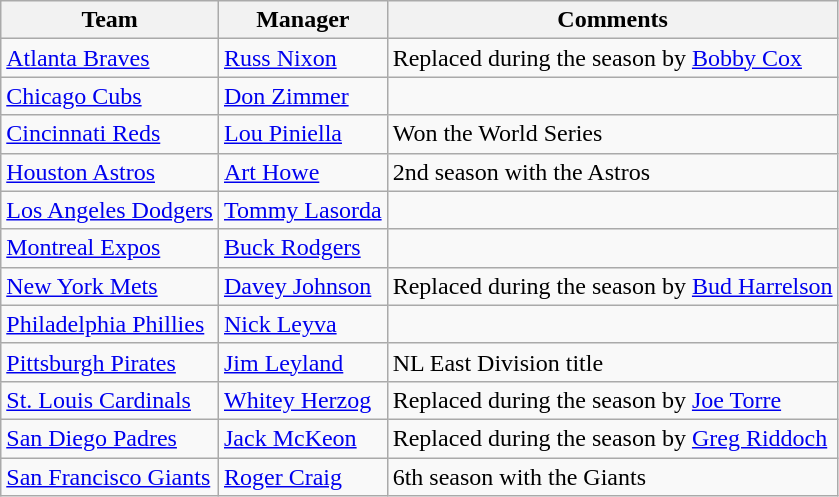<table class="wikitable">
<tr>
<th bgcolor="#DDDDFF">Team</th>
<th bgcolor="#DDDDFF">Manager</th>
<th bgcolor="#DDDDFF">Comments</th>
</tr>
<tr>
<td><a href='#'>Atlanta Braves</a></td>
<td><a href='#'>Russ Nixon</a></td>
<td>Replaced during the season by <a href='#'>Bobby Cox</a></td>
</tr>
<tr>
<td><a href='#'>Chicago Cubs</a></td>
<td><a href='#'>Don Zimmer</a></td>
<td></td>
</tr>
<tr>
<td><a href='#'>Cincinnati Reds</a></td>
<td><a href='#'>Lou Piniella</a></td>
<td>Won the World Series</td>
</tr>
<tr>
<td><a href='#'>Houston Astros</a></td>
<td><a href='#'>Art Howe</a></td>
<td>2nd season with the Astros</td>
</tr>
<tr>
<td><a href='#'>Los Angeles Dodgers</a></td>
<td><a href='#'>Tommy Lasorda</a></td>
<td></td>
</tr>
<tr>
<td><a href='#'>Montreal Expos</a></td>
<td><a href='#'>Buck Rodgers</a></td>
<td></td>
</tr>
<tr>
<td><a href='#'>New York Mets</a></td>
<td><a href='#'>Davey Johnson</a></td>
<td>Replaced during the season by <a href='#'>Bud Harrelson</a></td>
</tr>
<tr>
<td><a href='#'>Philadelphia Phillies</a></td>
<td><a href='#'>Nick Leyva</a></td>
<td></td>
</tr>
<tr>
<td><a href='#'>Pittsburgh Pirates</a></td>
<td><a href='#'>Jim Leyland</a></td>
<td>NL East Division title</td>
</tr>
<tr>
<td><a href='#'>St. Louis Cardinals</a></td>
<td><a href='#'>Whitey Herzog</a></td>
<td>Replaced during the season by <a href='#'>Joe Torre</a></td>
</tr>
<tr>
<td><a href='#'>San Diego Padres</a></td>
<td><a href='#'>Jack McKeon</a></td>
<td>Replaced during the season by <a href='#'>Greg Riddoch</a></td>
</tr>
<tr>
<td><a href='#'>San Francisco Giants</a></td>
<td><a href='#'>Roger Craig</a></td>
<td>6th season with the Giants</td>
</tr>
</table>
